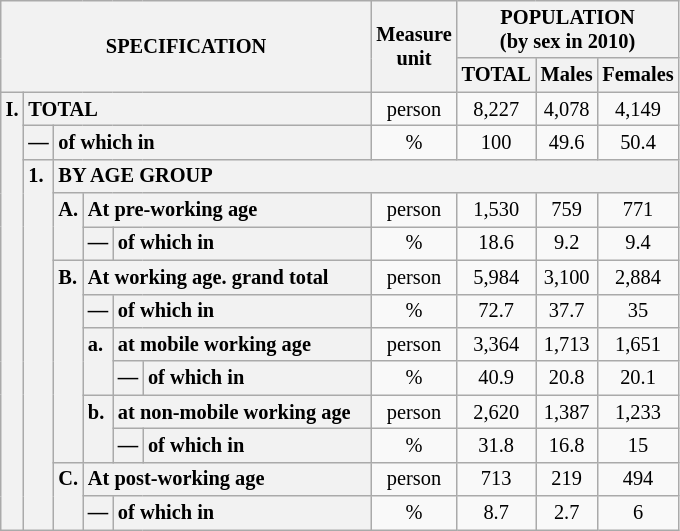<table class="wikitable" style="font-size:85%; text-align:center">
<tr>
<th rowspan="2" colspan="6">SPECIFICATION</th>
<th rowspan="2">Measure<br> unit</th>
<th colspan="3" rowspan="1">POPULATION<br> (by sex in 2010)</th>
</tr>
<tr>
<th>TOTAL</th>
<th>Males</th>
<th>Females</th>
</tr>
<tr>
<th style="text-align:left" valign="top" rowspan="13">I.</th>
<th style="text-align:left" colspan="5">TOTAL</th>
<td>person</td>
<td>8,227</td>
<td>4,078</td>
<td>4,149</td>
</tr>
<tr>
<th style="text-align:left" valign="top">—</th>
<th style="text-align:left" colspan="4">of which in</th>
<td>%</td>
<td>100</td>
<td>49.6</td>
<td>50.4</td>
</tr>
<tr>
<th style="text-align:left" valign="top" rowspan="11">1.</th>
<th style="text-align:left" colspan="19">BY AGE GROUP</th>
</tr>
<tr>
<th style="text-align:left" valign="top" rowspan="2">A.</th>
<th style="text-align:left" colspan="3">At pre-working age</th>
<td>person</td>
<td>1,530</td>
<td>759</td>
<td>771</td>
</tr>
<tr>
<th style="text-align:left" valign="top">—</th>
<th style="text-align:left" valign="top" colspan="2">of which in</th>
<td>%</td>
<td>18.6</td>
<td>9.2</td>
<td>9.4</td>
</tr>
<tr>
<th style="text-align:left" valign="top" rowspan="6">B.</th>
<th style="text-align:left" colspan="3">At working age. grand total</th>
<td>person</td>
<td>5,984</td>
<td>3,100</td>
<td>2,884</td>
</tr>
<tr>
<th style="text-align:left" valign="top">—</th>
<th style="text-align:left" valign="top" colspan="2">of which in</th>
<td>%</td>
<td>72.7</td>
<td>37.7</td>
<td>35</td>
</tr>
<tr>
<th style="text-align:left" valign="top" rowspan="2">a.</th>
<th style="text-align:left" colspan="2">at mobile working age</th>
<td>person</td>
<td>3,364</td>
<td>1,713</td>
<td>1,651</td>
</tr>
<tr>
<th style="text-align:left" valign="top">—</th>
<th style="text-align:left" valign="top" colspan="1">of which in                        </th>
<td>%</td>
<td>40.9</td>
<td>20.8</td>
<td>20.1</td>
</tr>
<tr>
<th style="text-align:left" valign="top" rowspan="2">b.</th>
<th style="text-align:left" colspan="2">at non-mobile working age</th>
<td>person</td>
<td>2,620</td>
<td>1,387</td>
<td>1,233</td>
</tr>
<tr>
<th style="text-align:left" valign="top">—</th>
<th style="text-align:left" valign="top" colspan="1">of which in                        </th>
<td>%</td>
<td>31.8</td>
<td>16.8</td>
<td>15</td>
</tr>
<tr>
<th style="text-align:left" valign="top" rowspan="2">C.</th>
<th style="text-align:left" colspan="3">At post-working age</th>
<td>person</td>
<td>713</td>
<td>219</td>
<td>494</td>
</tr>
<tr>
<th style="text-align:left" valign="top">—</th>
<th style="text-align:left" valign="top" colspan="2">of which in</th>
<td>%</td>
<td>8.7</td>
<td>2.7</td>
<td>6</td>
</tr>
</table>
